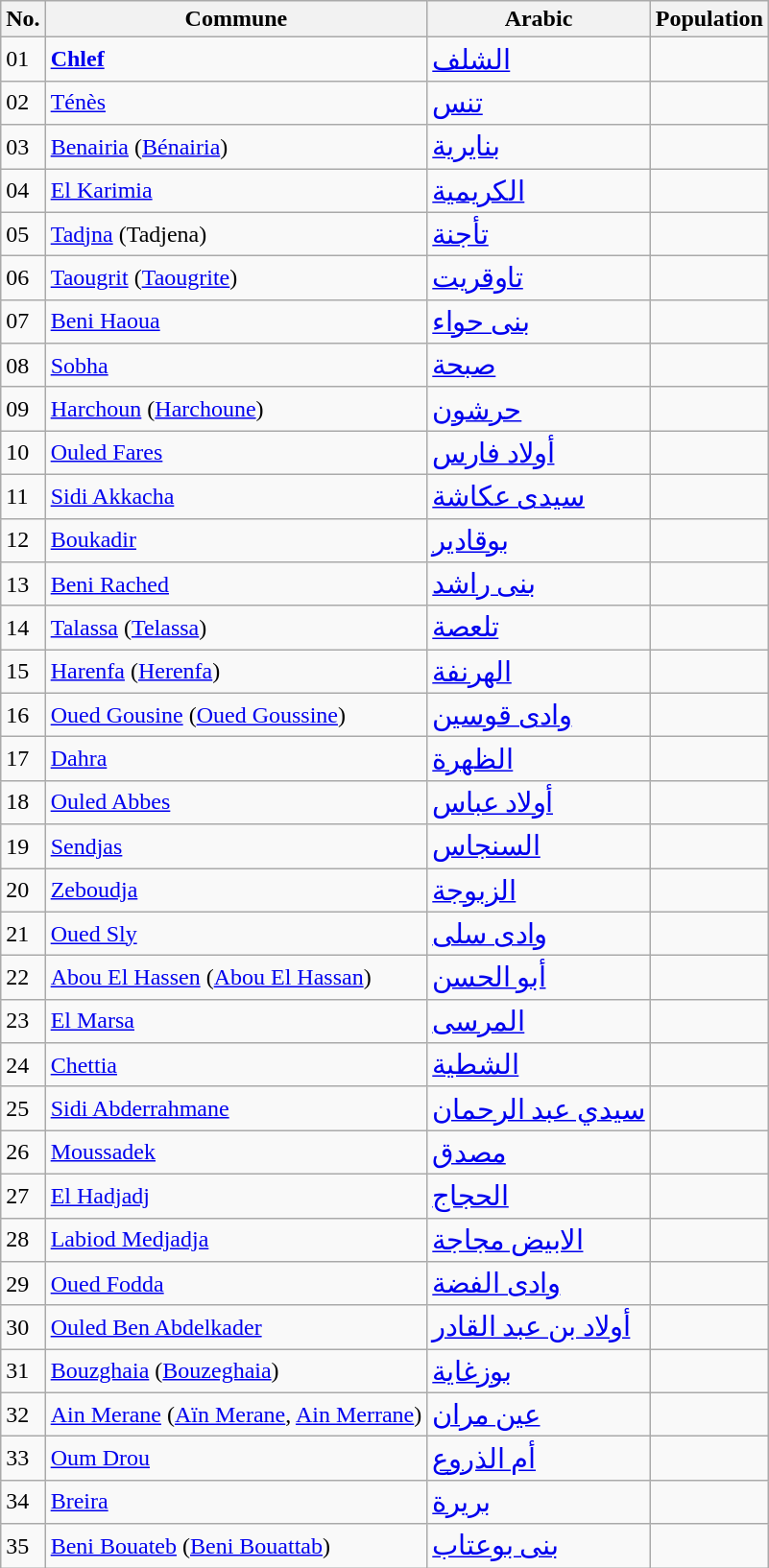<table class="wikitable sortable">
<tr>
<th>No.</th>
<th>Commune </th>
<th>Arabic </th>
<th>Population </th>
</tr>
<tr>
<td>01</td>
<td><strong><a href='#'>Chlef</a></strong></td>
<td><big><a href='#'>الشلف</a></big></td>
<td align="right"></td>
</tr>
<tr>
<td>02</td>
<td><a href='#'>Ténès</a></td>
<td><big><a href='#'>تنس</a></big></td>
<td align="right"></td>
</tr>
<tr>
<td>03</td>
<td><a href='#'>Benairia</a> (<a href='#'>Bénairia</a>)</td>
<td><big><a href='#'>بنايرية</a></big></td>
<td align="right"></td>
</tr>
<tr>
<td>04</td>
<td><a href='#'>El Karimia</a></td>
<td><big><a href='#'>الكريمية</a></big></td>
<td align="right"></td>
</tr>
<tr>
<td>05</td>
<td><a href='#'>Tadjna</a> (Tadjena)</td>
<td><big><a href='#'>تأجنة</a></big></td>
<td align="right"></td>
</tr>
<tr>
<td>06</td>
<td><a href='#'>Taougrit</a> (<a href='#'>Taougrite</a>)</td>
<td><big><a href='#'>تاوقريت</a></big></td>
<td align="right"></td>
</tr>
<tr>
<td>07</td>
<td><a href='#'>Beni Haoua</a></td>
<td><big><a href='#'>بنى حواء</a></big></td>
<td align="right"></td>
</tr>
<tr>
<td>08</td>
<td><a href='#'>Sobha</a></td>
<td><big><a href='#'>صبحة</a></big></td>
<td align="right"></td>
</tr>
<tr>
<td>09</td>
<td><a href='#'>Harchoun</a> (<a href='#'>Harchoune</a>)</td>
<td><big><a href='#'>حرشون</a></big></td>
<td align="right"></td>
</tr>
<tr>
<td>10</td>
<td><a href='#'>Ouled Fares</a></td>
<td><big><a href='#'>أولاد فارس</a></big></td>
<td align="right"></td>
</tr>
<tr>
<td>11</td>
<td><a href='#'>Sidi Akkacha</a></td>
<td><big><a href='#'>سيدى عكاشة</a></big></td>
<td align="right"></td>
</tr>
<tr>
<td>12</td>
<td><a href='#'>Boukadir</a></td>
<td><big><a href='#'>بوقادير</a></big></td>
<td align="right"></td>
</tr>
<tr>
<td>13</td>
<td><a href='#'>Beni Rached</a></td>
<td><big><a href='#'>بنى راشد</a></big></td>
<td align="right"></td>
</tr>
<tr>
<td>14</td>
<td><a href='#'>Talassa</a> (<a href='#'>Telassa</a>)</td>
<td><big><a href='#'>تلعصة</a></big></td>
<td align="right"></td>
</tr>
<tr>
<td>15</td>
<td><a href='#'>Harenfa</a> (<a href='#'>Herenfa</a>)</td>
<td><big><a href='#'>الھرنفة</a></big></td>
<td align="right"></td>
</tr>
<tr>
<td>16</td>
<td><a href='#'>Oued Gousine</a> (<a href='#'>Oued Goussine</a>)</td>
<td><big><a href='#'>وادى قوسين</a></big></td>
<td align="right"></td>
</tr>
<tr>
<td>17</td>
<td><a href='#'>Dahra</a></td>
<td><big><a href='#'>الظھرة</a></big></td>
<td align="right"></td>
</tr>
<tr>
<td>18</td>
<td><a href='#'>Ouled Abbes</a></td>
<td><big><a href='#'>أولاد عباس</a></big></td>
<td align="right"></td>
</tr>
<tr>
<td>19</td>
<td><a href='#'>Sendjas</a></td>
<td><big><a href='#'>السنجاس</a></big></td>
<td align="right"></td>
</tr>
<tr>
<td>20</td>
<td><a href='#'>Zeboudja</a></td>
<td><big><a href='#'>الزبوجة</a></big></td>
<td align="right"></td>
</tr>
<tr>
<td>21</td>
<td><a href='#'>Oued Sly</a></td>
<td><big><a href='#'>وادى سلى</a></big></td>
<td align="right"></td>
</tr>
<tr>
<td>22</td>
<td><a href='#'>Abou El Hassen</a> (<a href='#'>Abou El Hassan</a>)</td>
<td><big><a href='#'>أبو الحسن</a></big></td>
<td align="right"></td>
</tr>
<tr>
<td>23</td>
<td><a href='#'>El Marsa</a></td>
<td><big><a href='#'>المرسى</a></big></td>
<td align="right"></td>
</tr>
<tr>
<td>24</td>
<td><a href='#'>Chettia</a></td>
<td><big><a href='#'>الشطية</a></big></td>
<td align="right"></td>
</tr>
<tr>
<td>25</td>
<td><a href='#'>Sidi Abderrahmane</a></td>
<td><big><a href='#'>سيدي عبد الرحمان</a></big></td>
<td align="right"></td>
</tr>
<tr>
<td>26</td>
<td><a href='#'>Moussadek</a></td>
<td><big><a href='#'>مصدق</a></big></td>
<td align="right"></td>
</tr>
<tr>
<td>27</td>
<td><a href='#'>El Hadjadj</a></td>
<td><big><a href='#'>الحجاج</a></big></td>
<td align="right"></td>
</tr>
<tr>
<td>28</td>
<td><a href='#'>Labiod Medjadja</a></td>
<td><big><a href='#'>الابيض مجاجة</a></big></td>
<td align="right"></td>
</tr>
<tr>
<td>29</td>
<td><a href='#'>Oued Fodda</a></td>
<td><big><a href='#'>وادى الفضة</a></big></td>
<td align="right"></td>
</tr>
<tr>
<td>30</td>
<td><a href='#'>Ouled Ben Abdelkader</a></td>
<td><big><a href='#'>أولاد بن عبد القادر</a></big></td>
<td align="right"></td>
</tr>
<tr>
<td>31</td>
<td><a href='#'>Bouzghaia</a> (<a href='#'>Bouzeghaia</a>)</td>
<td><big><a href='#'>بوزغاية</a></big></td>
<td align="right"></td>
</tr>
<tr>
<td>32</td>
<td><a href='#'>Ain Merane</a> (<a href='#'>Aïn Merane</a>, <a href='#'>Ain Merrane</a>)</td>
<td><big><a href='#'>عين مران</a></big></td>
<td align="right"></td>
</tr>
<tr>
<td>33</td>
<td><a href='#'>Oum Drou</a></td>
<td><big><a href='#'>أم الذروع</a></big></td>
<td align="right"></td>
</tr>
<tr>
<td>34</td>
<td><a href='#'>Breira</a></td>
<td><big><a href='#'>بريرة</a></big></td>
<td align="right"></td>
</tr>
<tr>
<td>35</td>
<td><a href='#'>Beni Bouateb</a> (<a href='#'>Beni Bouattab</a>)</td>
<td><big><a href='#'>بنى بوعتاب</a></big></td>
<td align="right"></td>
</tr>
</table>
